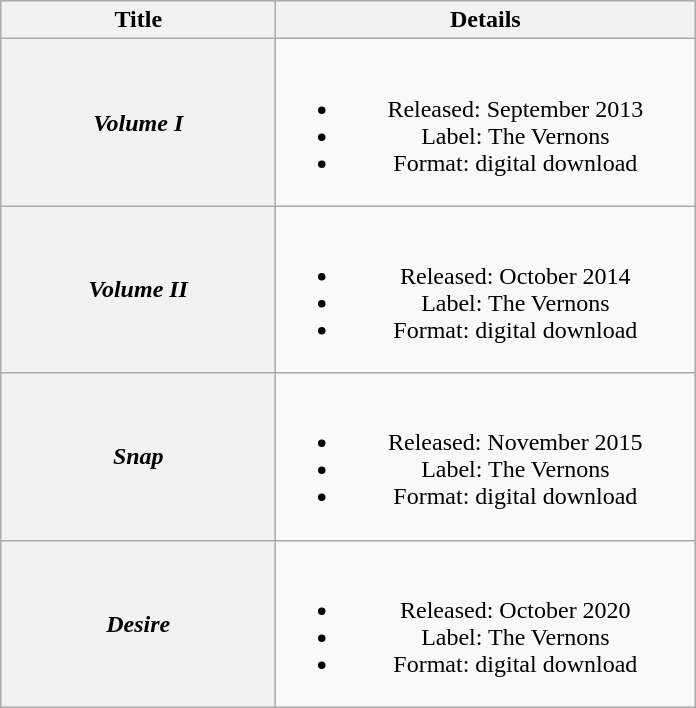<table class="wikitable plainrowheaders" style="text-align:center;" border="1">
<tr>
<th scope="col" style="width:11em;">Title</th>
<th scope="col" style="width:17em;">Details</th>
</tr>
<tr>
<th scope="row"><em>Volume I</em></th>
<td><br><ul><li>Released: September 2013</li><li>Label: The Vernons</li><li>Format: digital download</li></ul></td>
</tr>
<tr>
<th scope="row"><em>Volume II</em></th>
<td><br><ul><li>Released: October 2014</li><li>Label: The Vernons</li><li>Format: digital download</li></ul></td>
</tr>
<tr>
<th scope="row"><em>Snap</em></th>
<td><br><ul><li>Released: November 2015</li><li>Label: The Vernons</li><li>Format: digital download</li></ul></td>
</tr>
<tr>
<th scope="row"><em>Desire</em></th>
<td><br><ul><li>Released: October 2020</li><li>Label: The Vernons</li><li>Format: digital download</li></ul></td>
</tr>
</table>
